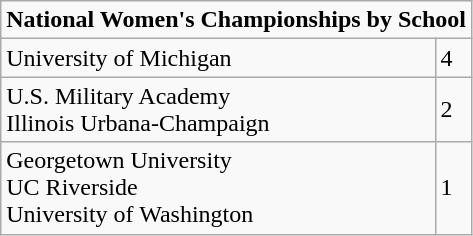<table class="wikitable" style="margin: 1em auto 1em auto" align="left">
<tr>
<td colspan="2"><strong>National Women's Championships by School</strong></td>
</tr>
<tr>
<td>University of Michigan</td>
<td>4</td>
</tr>
<tr>
<td>U.S. Military Academy<br>Illinois Urbana-Champaign</td>
<td>2</td>
</tr>
<tr>
<td>Georgetown University<br>UC Riverside<br>University of Washington</td>
<td>1</td>
</tr>
</table>
